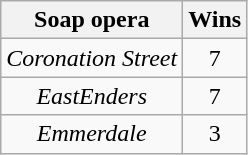<table class="wikitable" style="text-align: center;">
<tr>
<th scope="col">Soap opera</th>
<th scope="col">Wins</th>
</tr>
<tr>
<td><em>Coronation Street</em></td>
<td>7</td>
</tr>
<tr>
<td><em>EastEnders</em></td>
<td>7</td>
</tr>
<tr>
<td><em>Emmerdale</em></td>
<td>3</td>
</tr>
</table>
